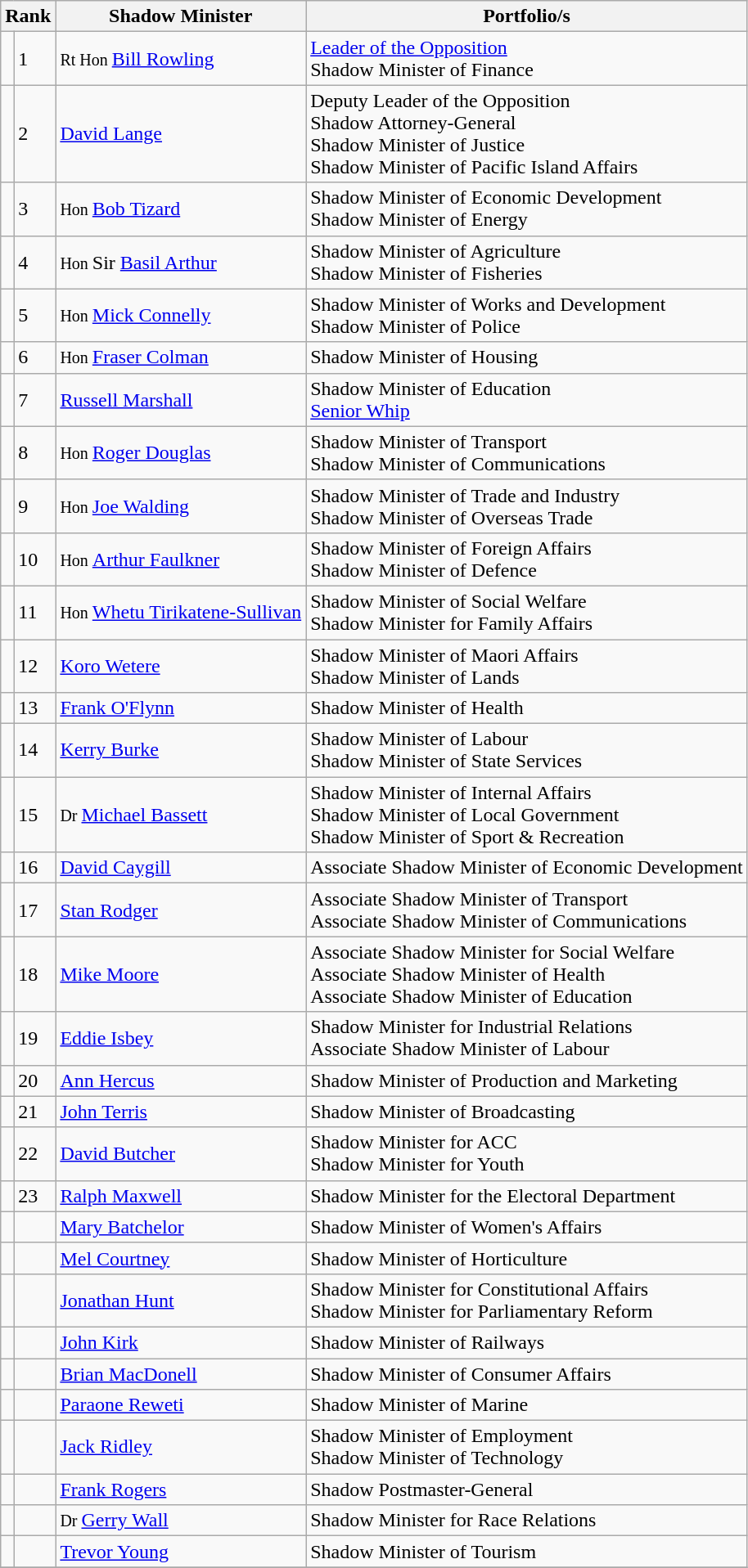<table class="wikitable">
<tr>
<th colspan="2">Rank</th>
<th>Shadow Minister</th>
<th>Portfolio/s</th>
</tr>
<tr>
<td bgcolor=></td>
<td>1</td>
<td><small>Rt Hon </small><a href='#'>Bill Rowling</a></td>
<td><a href='#'>Leader of the Opposition</a><br>Shadow Minister of Finance</td>
</tr>
<tr>
<td bgcolor=></td>
<td>2</td>
<td><a href='#'>David Lange</a></td>
<td>Deputy Leader of the Opposition<br>Shadow Attorney-General<br>Shadow Minister of Justice<br>Shadow Minister of Pacific Island Affairs</td>
</tr>
<tr>
<td bgcolor=></td>
<td>3</td>
<td><small>Hon </small><a href='#'>Bob Tizard</a></td>
<td>Shadow Minister of Economic Development<br>Shadow Minister of Energy</td>
</tr>
<tr>
<td bgcolor=></td>
<td>4</td>
<td><small>Hon </small> Sir <a href='#'>Basil Arthur</a></td>
<td>Shadow Minister of Agriculture<br>Shadow Minister of Fisheries</td>
</tr>
<tr>
<td bgcolor=></td>
<td>5</td>
<td><small>Hon </small><a href='#'>Mick Connelly</a></td>
<td>Shadow Minister of Works and Development<br>Shadow Minister of Police</td>
</tr>
<tr>
<td bgcolor=></td>
<td>6</td>
<td><small>Hon </small><a href='#'>Fraser Colman</a></td>
<td>Shadow Minister of Housing</td>
</tr>
<tr>
<td bgcolor=></td>
<td>7</td>
<td><a href='#'>Russell Marshall</a></td>
<td>Shadow Minister of Education<br><a href='#'>Senior Whip</a></td>
</tr>
<tr>
<td bgcolor=></td>
<td>8</td>
<td><small>Hon </small><a href='#'>Roger Douglas</a></td>
<td>Shadow Minister of Transport<br>Shadow Minister of Communications</td>
</tr>
<tr>
<td bgcolor=></td>
<td>9</td>
<td><small>Hon </small><a href='#'>Joe Walding</a></td>
<td>Shadow Minister of Trade and Industry<br>Shadow Minister of Overseas Trade</td>
</tr>
<tr>
<td bgcolor=></td>
<td>10</td>
<td><small>Hon </small><a href='#'>Arthur Faulkner</a></td>
<td>Shadow Minister of Foreign Affairs<br>Shadow Minister of Defence</td>
</tr>
<tr>
<td bgcolor=></td>
<td>11</td>
<td><small>Hon </small><a href='#'>Whetu Tirikatene-Sullivan</a></td>
<td>Shadow Minister of Social Welfare<br>Shadow Minister for Family Affairs</td>
</tr>
<tr>
<td bgcolor=></td>
<td>12</td>
<td><a href='#'>Koro Wetere</a></td>
<td>Shadow Minister of Maori Affairs<br>Shadow Minister of Lands</td>
</tr>
<tr>
<td bgcolor=></td>
<td>13</td>
<td><a href='#'>Frank O'Flynn</a></td>
<td>Shadow Minister of Health</td>
</tr>
<tr>
<td bgcolor=></td>
<td>14</td>
<td><a href='#'>Kerry Burke</a></td>
<td>Shadow Minister of Labour<br>Shadow Minister of State Services</td>
</tr>
<tr>
<td bgcolor=></td>
<td>15</td>
<td><small>Dr </small><a href='#'>Michael Bassett</a></td>
<td>Shadow Minister of Internal Affairs<br>Shadow Minister of Local Government<br>Shadow Minister of Sport & Recreation</td>
</tr>
<tr>
<td bgcolor=></td>
<td>16</td>
<td><a href='#'>David Caygill</a></td>
<td>Associate Shadow Minister of Economic Development</td>
</tr>
<tr>
<td bgcolor=></td>
<td>17</td>
<td><a href='#'>Stan Rodger</a></td>
<td>Associate Shadow Minister of Transport<br>Associate Shadow Minister of Communications</td>
</tr>
<tr>
<td bgcolor=></td>
<td>18</td>
<td><a href='#'>Mike Moore</a></td>
<td>Associate Shadow Minister for Social Welfare<br>Associate Shadow Minister of Health<br>Associate Shadow Minister of Education</td>
</tr>
<tr>
<td bgcolor=></td>
<td>19</td>
<td><a href='#'>Eddie Isbey</a></td>
<td>Shadow Minister for Industrial Relations<br>Associate Shadow Minister of Labour</td>
</tr>
<tr>
<td bgcolor=></td>
<td>20</td>
<td><a href='#'>Ann Hercus</a></td>
<td>Shadow Minister of Production and Marketing</td>
</tr>
<tr>
<td bgcolor=></td>
<td>21</td>
<td><a href='#'>John Terris</a></td>
<td>Shadow Minister of Broadcasting</td>
</tr>
<tr>
<td bgcolor=></td>
<td>22</td>
<td><a href='#'>David Butcher</a></td>
<td>Shadow Minister for ACC<br>Shadow Minister for Youth</td>
</tr>
<tr>
<td bgcolor=></td>
<td>23</td>
<td><a href='#'>Ralph Maxwell</a></td>
<td>Shadow Minister for the Electoral Department</td>
</tr>
<tr>
<td bgcolor=></td>
<td></td>
<td><a href='#'>Mary Batchelor</a></td>
<td>Shadow Minister of Women's Affairs</td>
</tr>
<tr>
<td bgcolor=></td>
<td></td>
<td><a href='#'>Mel Courtney</a></td>
<td>Shadow Minister of Horticulture</td>
</tr>
<tr>
<td bgcolor=></td>
<td></td>
<td><a href='#'>Jonathan Hunt</a></td>
<td>Shadow Minister for Constitutional Affairs<br>Shadow Minister for Parliamentary Reform</td>
</tr>
<tr>
<td bgcolor=></td>
<td></td>
<td><a href='#'>John Kirk</a></td>
<td>Shadow Minister of Railways</td>
</tr>
<tr>
<td bgcolor=></td>
<td></td>
<td><a href='#'>Brian MacDonell</a></td>
<td>Shadow Minister of Consumer Affairs</td>
</tr>
<tr>
<td bgcolor=></td>
<td></td>
<td><a href='#'>Paraone Reweti</a></td>
<td>Shadow Minister of Marine</td>
</tr>
<tr>
<td bgcolor=></td>
<td></td>
<td><a href='#'>Jack Ridley</a></td>
<td>Shadow Minister of Employment<br>Shadow Minister of Technology</td>
</tr>
<tr>
<td bgcolor=></td>
<td></td>
<td><a href='#'>Frank Rogers</a></td>
<td>Shadow Postmaster-General</td>
</tr>
<tr>
<td bgcolor=></td>
<td></td>
<td><small>Dr </small><a href='#'>Gerry Wall</a></td>
<td>Shadow Minister for Race Relations</td>
</tr>
<tr>
<td bgcolor=></td>
<td></td>
<td><a href='#'>Trevor Young</a></td>
<td>Shadow Minister of Tourism</td>
</tr>
<tr>
</tr>
</table>
